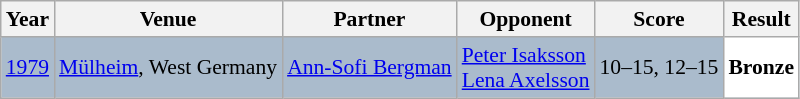<table class="sortable wikitable" style="font-size: 90%;">
<tr>
<th>Year</th>
<th>Venue</th>
<th>Partner</th>
<th>Opponent</th>
<th>Score</th>
<th>Result</th>
</tr>
<tr style="background:#AABBCC">
<td align="center"><a href='#'>1979</a></td>
<td align="left"><a href='#'>Mülheim</a>, West Germany</td>
<td align="left"> <a href='#'>Ann-Sofi Bergman</a></td>
<td align="left"> <a href='#'>Peter Isaksson</a><br> <a href='#'>Lena Axelsson</a></td>
<td align="left">10–15, 12–15</td>
<td style="text-align:left; background:white"> <strong>Bronze</strong></td>
</tr>
</table>
